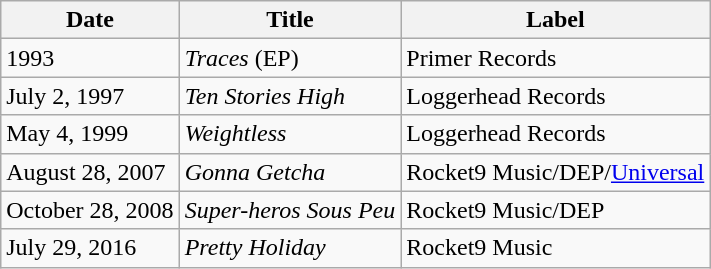<table class="wikitable">
<tr>
<th align="left" valign="top">Date</th>
<th align="left" valign="top">Title</th>
<th align="left" valign="top">Label</th>
</tr>
<tr>
<td align="left" valign="top">1993</td>
<td align="left" valign="top"><em>Traces</em> (EP)</td>
<td align="left" valign="top">Primer Records</td>
</tr>
<tr>
<td align="left" valign="top">July 2, 1997</td>
<td align="left" valign="top"><em>Ten Stories High</em></td>
<td align="left" valign="top">Loggerhead Records</td>
</tr>
<tr>
<td align="left" valign="top">May 4, 1999</td>
<td align="left" valign="top"><em>Weightless</em></td>
<td align="left" valign="top">Loggerhead Records</td>
</tr>
<tr>
<td align="left" valign="top">August 28, 2007</td>
<td align="left" valign="top"><em>Gonna Getcha</em></td>
<td align="left" valign="top">Rocket9 Music/DEP/<a href='#'>Universal</a></td>
</tr>
<tr>
<td align="left" valign="top">October 28, 2008</td>
<td align="left" valign="top"><em>Super-heros Sous Peu</em></td>
<td align="left" valign="top">Rocket9 Music/DEP</td>
</tr>
<tr>
<td align="left" valign="top">July 29, 2016</td>
<td align="left" valign="top"><em>Pretty Holiday</em></td>
<td align="left" valign="top">Rocket9 Music</td>
</tr>
</table>
